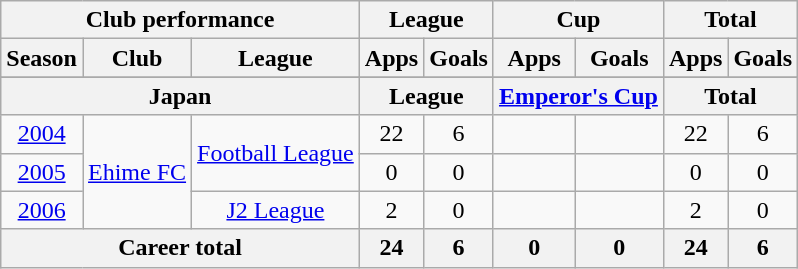<table class="wikitable" style="text-align:center">
<tr>
<th colspan=3>Club performance</th>
<th colspan=2>League</th>
<th colspan=2>Cup</th>
<th colspan=2>Total</th>
</tr>
<tr>
<th>Season</th>
<th>Club</th>
<th>League</th>
<th>Apps</th>
<th>Goals</th>
<th>Apps</th>
<th>Goals</th>
<th>Apps</th>
<th>Goals</th>
</tr>
<tr>
</tr>
<tr>
<th colspan=3>Japan</th>
<th colspan=2>League</th>
<th colspan=2><a href='#'>Emperor's Cup</a></th>
<th colspan=2>Total</th>
</tr>
<tr>
<td><a href='#'>2004</a></td>
<td rowspan="3"><a href='#'>Ehime FC</a></td>
<td rowspan="2"><a href='#'>Football League</a></td>
<td>22</td>
<td>6</td>
<td></td>
<td></td>
<td>22</td>
<td>6</td>
</tr>
<tr>
<td><a href='#'>2005</a></td>
<td>0</td>
<td>0</td>
<td></td>
<td></td>
<td>0</td>
<td>0</td>
</tr>
<tr>
<td><a href='#'>2006</a></td>
<td><a href='#'>J2 League</a></td>
<td>2</td>
<td>0</td>
<td></td>
<td></td>
<td>2</td>
<td>0</td>
</tr>
<tr>
<th colspan=3>Career total</th>
<th>24</th>
<th>6</th>
<th>0</th>
<th>0</th>
<th>24</th>
<th>6</th>
</tr>
</table>
